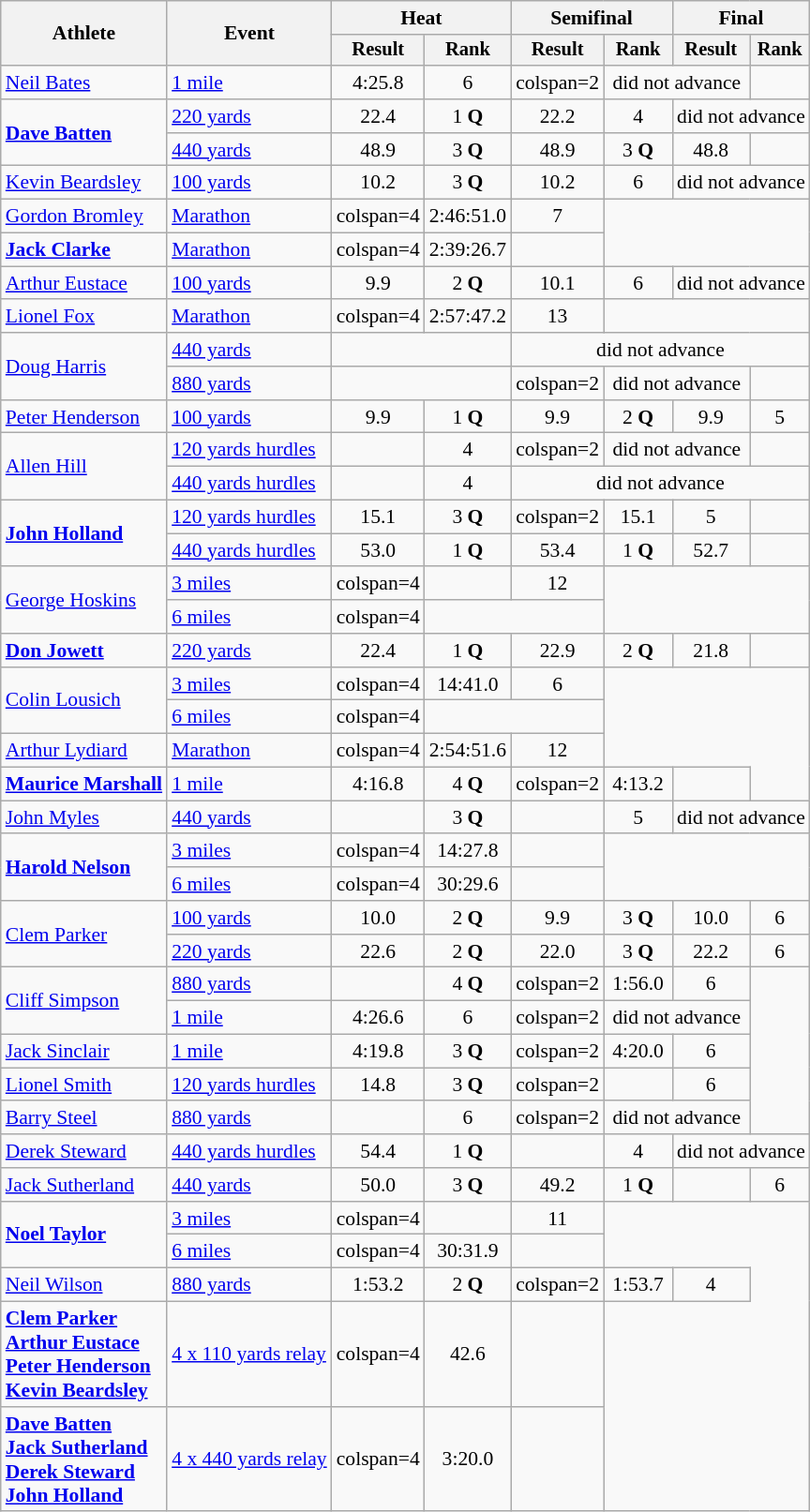<table class=wikitable style=font-size:90%>
<tr>
<th rowspan=2>Athlete</th>
<th rowspan=2>Event</th>
<th colspan=2>Heat</th>
<th colspan=2>Semifinal</th>
<th colspan=2>Final</th>
</tr>
<tr style=font-size:95%>
<th>Result</th>
<th>Rank</th>
<th>Result</th>
<th>Rank</th>
<th>Result</th>
<th>Rank</th>
</tr>
<tr align=center>
<td align=left><a href='#'>Neil Bates</a></td>
<td align=left><a href='#'>1 mile</a></td>
<td>4:25.8</td>
<td>6</td>
<td>colspan=2 </td>
<td colspan=2>did not advance</td>
</tr>
<tr align=center>
<td align=left rowspan=2><strong><a href='#'>Dave Batten</a></strong></td>
<td align=left><a href='#'>220 yards</a></td>
<td>22.4</td>
<td>1 <strong>Q</strong></td>
<td>22.2</td>
<td>4</td>
<td colspan=2>did not advance</td>
</tr>
<tr align=center>
<td align=left><a href='#'>440 yards</a></td>
<td>48.9</td>
<td>3 <strong>Q</strong></td>
<td>48.9</td>
<td>3 <strong>Q</strong></td>
<td>48.8</td>
<td></td>
</tr>
<tr align=center>
<td align=left><a href='#'>Kevin Beardsley</a></td>
<td align=left><a href='#'>100 yards</a></td>
<td>10.2</td>
<td>3 <strong>Q</strong></td>
<td>10.2</td>
<td>6</td>
<td colspan=2>did not advance</td>
</tr>
<tr align=center>
<td align=left><a href='#'>Gordon Bromley</a></td>
<td align=left><a href='#'>Marathon</a></td>
<td>colspan=4 </td>
<td>2:46:51.0</td>
<td>7</td>
</tr>
<tr align=center>
<td align=left><strong><a href='#'>Jack Clarke</a></strong></td>
<td align=left><a href='#'>Marathon</a></td>
<td>colspan=4 </td>
<td>2:39:26.7</td>
<td></td>
</tr>
<tr align=center>
<td align=left><a href='#'>Arthur Eustace</a></td>
<td align=left><a href='#'>100 yards</a></td>
<td>9.9</td>
<td>2 <strong>Q</strong></td>
<td>10.1</td>
<td>6</td>
<td colspan=2>did not advance</td>
</tr>
<tr align=center>
<td align=left><a href='#'>Lionel Fox</a></td>
<td align=left><a href='#'>Marathon</a></td>
<td>colspan=4 </td>
<td>2:57:47.2</td>
<td>13</td>
</tr>
<tr align=center>
<td align=left rowspan=2><a href='#'>Doug Harris</a></td>
<td align=left><a href='#'>440 yards</a></td>
<td colspan=2></td>
<td colspan=4>did not advance</td>
</tr>
<tr align=center>
<td align=left><a href='#'>880 yards</a></td>
<td colspan=2></td>
<td>colspan=2 </td>
<td colspan=2>did not advance</td>
</tr>
<tr align=center>
<td align=left><a href='#'>Peter Henderson</a></td>
<td align=left><a href='#'>100 yards</a></td>
<td>9.9</td>
<td>1 <strong>Q</strong></td>
<td>9.9</td>
<td>2 <strong>Q</strong></td>
<td>9.9</td>
<td>5</td>
</tr>
<tr align=center>
<td align=left rowspan=2><a href='#'>Allen Hill</a></td>
<td align=left><a href='#'>120 yards hurdles</a></td>
<td></td>
<td>4</td>
<td>colspan=2 </td>
<td colspan=2>did not advance</td>
</tr>
<tr align=center>
<td align=left><a href='#'>440 yards hurdles</a></td>
<td></td>
<td>4</td>
<td colspan=4>did not advance</td>
</tr>
<tr align=center>
<td align=left rowspan=2><strong><a href='#'>John Holland</a></strong></td>
<td align=left><a href='#'>120 yards hurdles</a></td>
<td>15.1</td>
<td>3 <strong>Q</strong></td>
<td>colspan=2 </td>
<td>15.1</td>
<td>5</td>
</tr>
<tr align=center>
<td align=left><a href='#'>440 yards hurdles</a></td>
<td>53.0</td>
<td>1 <strong>Q</strong></td>
<td>53.4</td>
<td>1 <strong>Q</strong></td>
<td>52.7</td>
<td></td>
</tr>
<tr align=center>
<td align=left rowspan=2><a href='#'>George Hoskins</a></td>
<td align=left><a href='#'>3 miles</a></td>
<td>colspan=4 </td>
<td></td>
<td>12</td>
</tr>
<tr align=center>
<td align=left><a href='#'>6 miles</a></td>
<td>colspan=4 </td>
<td colspan=2></td>
</tr>
<tr align=center>
<td align=left><strong><a href='#'>Don Jowett</a></strong></td>
<td align=left><a href='#'>220 yards</a></td>
<td>22.4</td>
<td>1 <strong>Q</strong></td>
<td>22.9</td>
<td>2 <strong>Q</strong></td>
<td>21.8</td>
<td></td>
</tr>
<tr align=center>
<td align=left rowspan=2><a href='#'>Colin Lousich</a></td>
<td align=left><a href='#'>3 miles</a></td>
<td>colspan=4 </td>
<td>14:41.0</td>
<td>6</td>
</tr>
<tr align=center>
<td align=left><a href='#'>6 miles</a></td>
<td>colspan=4 </td>
<td colspan=2></td>
</tr>
<tr align=center>
<td align=left><a href='#'>Arthur Lydiard</a></td>
<td align=left><a href='#'>Marathon</a></td>
<td>colspan=4 </td>
<td>2:54:51.6</td>
<td>12</td>
</tr>
<tr align=center>
<td align=left><strong><a href='#'>Maurice Marshall</a></strong></td>
<td align=left><a href='#'>1 mile</a></td>
<td>4:16.8</td>
<td>4 <strong>Q</strong></td>
<td>colspan=2 </td>
<td>4:13.2</td>
<td></td>
</tr>
<tr align=center>
<td align=left><a href='#'>John Myles</a></td>
<td align=left><a href='#'>440 yards</a></td>
<td></td>
<td>3 <strong>Q</strong></td>
<td></td>
<td>5</td>
<td colspan=2>did not advance</td>
</tr>
<tr align=center>
<td align=left rowspan=2><strong><a href='#'>Harold Nelson</a></strong></td>
<td align=left><a href='#'>3 miles</a></td>
<td>colspan=4 </td>
<td>14:27.8</td>
<td></td>
</tr>
<tr align=center>
<td align=left><a href='#'>6 miles</a></td>
<td>colspan=4 </td>
<td>30:29.6</td>
<td></td>
</tr>
<tr align=center>
<td align=left rowspan=2><a href='#'>Clem Parker</a></td>
<td align=left><a href='#'>100 yards</a></td>
<td>10.0</td>
<td>2 <strong>Q</strong></td>
<td>9.9</td>
<td>3 <strong>Q</strong></td>
<td>10.0</td>
<td>6</td>
</tr>
<tr align=center>
<td align=left><a href='#'>220 yards</a></td>
<td>22.6</td>
<td>2 <strong>Q</strong></td>
<td>22.0</td>
<td>3 <strong>Q</strong></td>
<td>22.2</td>
<td>6</td>
</tr>
<tr align=center>
<td align=left rowspan=2><a href='#'>Cliff Simpson</a></td>
<td align=left><a href='#'>880 yards</a></td>
<td></td>
<td>4 <strong>Q</strong></td>
<td>colspan=2 </td>
<td>1:56.0</td>
<td>6</td>
</tr>
<tr align=center>
<td align=left><a href='#'>1 mile</a></td>
<td>4:26.6</td>
<td>6</td>
<td>colspan=2 </td>
<td colspan=2>did not advance</td>
</tr>
<tr align=center>
<td align=left><a href='#'>Jack Sinclair</a></td>
<td align=left><a href='#'>1 mile</a></td>
<td>4:19.8</td>
<td>3 <strong>Q</strong></td>
<td>colspan=2 </td>
<td>4:20.0</td>
<td>6</td>
</tr>
<tr align=center>
<td align=left><a href='#'>Lionel Smith</a></td>
<td align=left><a href='#'>120 yards hurdles</a></td>
<td>14.8</td>
<td>3 <strong>Q</strong></td>
<td>colspan=2 </td>
<td></td>
<td>6</td>
</tr>
<tr align=center>
<td align=left><a href='#'>Barry Steel</a></td>
<td align=left><a href='#'>880 yards</a></td>
<td></td>
<td>6</td>
<td>colspan=2 </td>
<td colspan=2>did not advance</td>
</tr>
<tr align=center>
<td align=left><a href='#'>Derek Steward</a></td>
<td align=left><a href='#'>440 yards hurdles</a></td>
<td>54.4</td>
<td>1 <strong>Q</strong></td>
<td></td>
<td>4</td>
<td colspan=2>did not advance</td>
</tr>
<tr align=center>
<td align=left><a href='#'>Jack Sutherland</a></td>
<td align=left><a href='#'>440 yards</a></td>
<td>50.0</td>
<td>3 <strong>Q</strong></td>
<td>49.2</td>
<td>1 <strong>Q</strong></td>
<td></td>
<td>6</td>
</tr>
<tr align=center>
<td align=left rowspan=2><strong><a href='#'>Noel Taylor</a></strong></td>
<td align=left><a href='#'>3 miles</a></td>
<td>colspan=4 </td>
<td></td>
<td>11</td>
</tr>
<tr align=center>
<td align=left><a href='#'>6 miles</a></td>
<td>colspan=4 </td>
<td>30:31.9</td>
<td></td>
</tr>
<tr align=center>
<td align=left><a href='#'>Neil Wilson</a></td>
<td align=left><a href='#'>880 yards</a></td>
<td>1:53.2</td>
<td>2 <strong>Q</strong></td>
<td>colspan=2 </td>
<td>1:53.7</td>
<td>4</td>
</tr>
<tr align=center>
<td align=left><strong><a href='#'>Clem Parker</a><br><a href='#'>Arthur Eustace</a><br><a href='#'>Peter Henderson</a><br><a href='#'>Kevin Beardsley</a></strong></td>
<td align=left><a href='#'>4 x 110 yards relay</a></td>
<td>colspan=4 </td>
<td>42.6</td>
<td></td>
</tr>
<tr align=center>
<td align=left><strong><a href='#'>Dave Batten</a><br><a href='#'>Jack Sutherland</a><br><a href='#'>Derek Steward</a><br><a href='#'>John Holland</a></strong></td>
<td align=left><a href='#'>4 x 440 yards relay</a></td>
<td>colspan=4 </td>
<td>3:20.0</td>
<td></td>
</tr>
</table>
